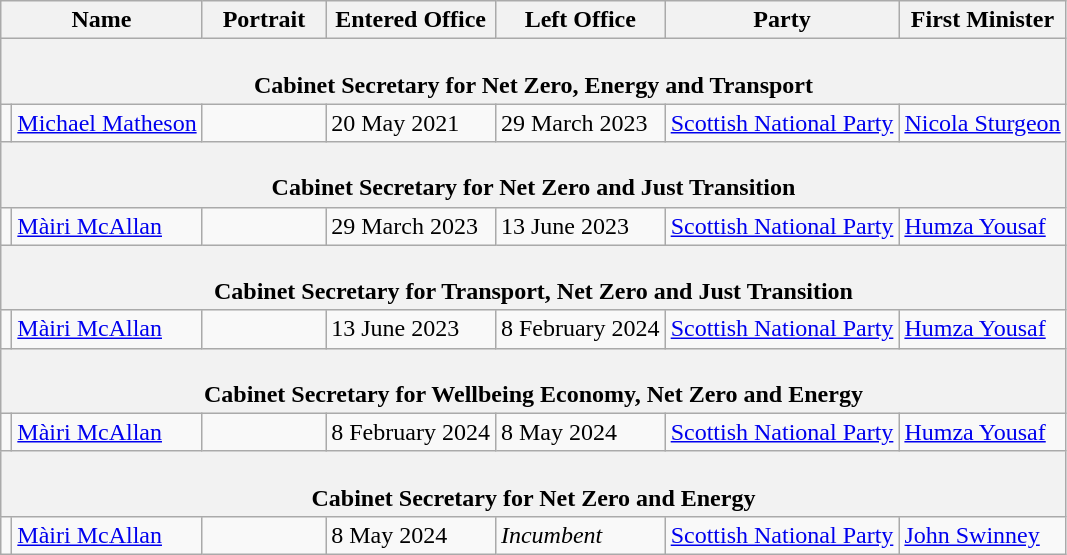<table class="wikitable" style="margin: 0 0 0 1em; background: #f9f9f9; border: 1px #aaaaaa solid; border-collapse: collapse; ">
<tr>
<th colspan="2">Name</th>
<th width="75">Portrait</th>
<th>Entered Office</th>
<th>Left Office</th>
<th>Party</th>
<th>First Minister</th>
</tr>
<tr>
<th colspan="7"><br><strong>Cabinet Secretary for Net Zero, Energy and Transport</strong></th>
</tr>
<tr>
<td></td>
<td><a href='#'>Michael Matheson</a></td>
<td></td>
<td>20 May 2021</td>
<td>29 March 2023</td>
<td><a href='#'>Scottish National Party</a></td>
<td><a href='#'>Nicola Sturgeon</a></td>
</tr>
<tr>
<th colspan="7"><br><strong>Cabinet Secretary for Net Zero and Just Transition</strong></th>
</tr>
<tr>
<td></td>
<td><a href='#'>Màiri McAllan</a></td>
<td></td>
<td>29 March 2023</td>
<td>13 June 2023</td>
<td><a href='#'>Scottish National Party</a></td>
<td><a href='#'>Humza Yousaf</a></td>
</tr>
<tr>
<th colspan="7"><br><strong>Cabinet Secretary for Transport, Net Zero and Just Transition</strong></th>
</tr>
<tr>
<td></td>
<td><a href='#'>Màiri McAllan</a></td>
<td></td>
<td>13 June 2023</td>
<td>8 February 2024</td>
<td><a href='#'>Scottish National Party</a></td>
<td><a href='#'>Humza Yousaf</a></td>
</tr>
<tr>
<th colspan="7"><br><strong>Cabinet Secretary for Wellbeing Economy, Net Zero and Energy</strong></th>
</tr>
<tr>
<td></td>
<td><a href='#'>Màiri McAllan</a></td>
<td></td>
<td>8 February 2024</td>
<td>8 May 2024</td>
<td><a href='#'>Scottish National Party</a></td>
<td><a href='#'>Humza Yousaf</a></td>
</tr>
<tr>
<th colspan="7"><br><strong>Cabinet Secretary for Net Zero and Energy</strong></th>
</tr>
<tr>
<td></td>
<td><a href='#'>Màiri McAllan</a></td>
<td></td>
<td>8 May 2024</td>
<td><em>Incumbent</em></td>
<td><a href='#'>Scottish National Party</a></td>
<td><a href='#'>John Swinney</a></td>
</tr>
</table>
